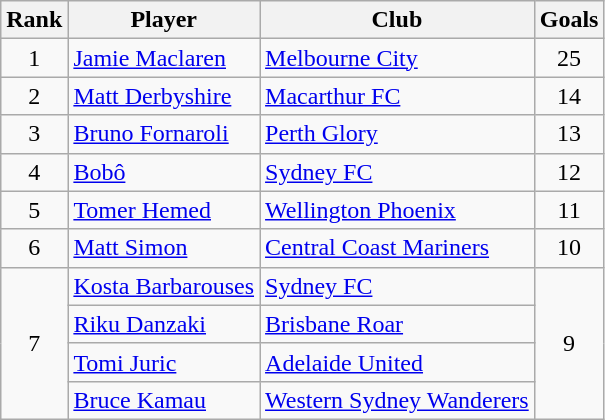<table class="wikitable sortable" style="text-align:center;">
<tr>
<th>Rank</th>
<th>Player</th>
<th>Club</th>
<th>Goals</th>
</tr>
<tr>
<td>1</td>
<td align=left> <a href='#'>Jamie Maclaren</a></td>
<td align=left><a href='#'>Melbourne City</a></td>
<td>25</td>
</tr>
<tr>
<td rowspan=1>2</td>
<td align=left> <a href='#'>Matt Derbyshire</a></td>
<td align=left><a href='#'>Macarthur FC</a></td>
<td rowspan=1>14</td>
</tr>
<tr>
<td rowspan=1>3</td>
<td align=left> <a href='#'>Bruno Fornaroli</a></td>
<td align=left><a href='#'>Perth Glory</a></td>
<td rowspan=1>13</td>
</tr>
<tr>
<td rowspan=1>4</td>
<td align=left> <a href='#'>Bobô</a></td>
<td align=left><a href='#'>Sydney FC</a></td>
<td rowspan=1>12</td>
</tr>
<tr>
<td rowspan=1>5</td>
<td align=left> <a href='#'>Tomer Hemed</a></td>
<td align=left><a href='#'>Wellington Phoenix</a></td>
<td rowspan=1>11</td>
</tr>
<tr>
<td rowspan=1>6</td>
<td align=left> <a href='#'>Matt Simon</a></td>
<td align=left><a href='#'>Central Coast Mariners</a></td>
<td rowspan=1>10</td>
</tr>
<tr>
<td rowspan=4>7</td>
<td align=left> <a href='#'>Kosta Barbarouses</a></td>
<td align=left><a href='#'>Sydney FC</a></td>
<td rowspan=4>9</td>
</tr>
<tr>
<td align=left> <a href='#'>Riku Danzaki</a></td>
<td align=left><a href='#'>Brisbane Roar</a></td>
</tr>
<tr>
<td align=left> <a href='#'>Tomi Juric</a></td>
<td align=left><a href='#'>Adelaide United</a></td>
</tr>
<tr>
<td align=left> <a href='#'>Bruce Kamau</a></td>
<td align=left><a href='#'>Western Sydney Wanderers</a></td>
</tr>
</table>
